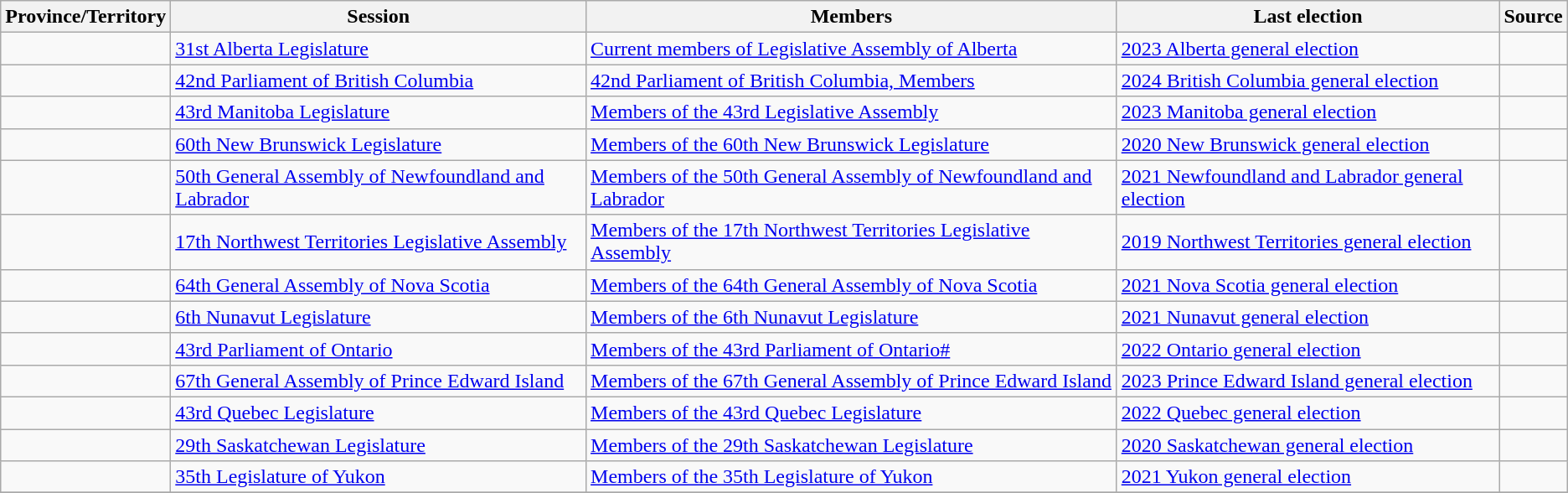<table class="wikitable sortable">
<tr>
<th scope="col">Province/Territory</th>
<th>Session</th>
<th>Members</th>
<th>Last election</th>
<th>Source</th>
</tr>
<tr>
<td></td>
<td><a href='#'>31st Alberta Legislature</a></td>
<td><a href='#'>Current members of Legislative Assembly of Alberta</a></td>
<td><a href='#'>2023 Alberta general election</a></td>
<td></td>
</tr>
<tr>
<td></td>
<td><a href='#'>42nd Parliament of British Columbia</a></td>
<td><a href='#'>42nd Parliament of British Columbia, Members</a></td>
<td><a href='#'>2024 British Columbia general election</a></td>
<td></td>
</tr>
<tr>
<td></td>
<td><a href='#'>43rd Manitoba Legislature</a></td>
<td><a href='#'>Members of the 43rd Legislative Assembly</a></td>
<td><a href='#'>2023 Manitoba general election</a></td>
<td></td>
</tr>
<tr>
<td></td>
<td><a href='#'>60th New Brunswick Legislature</a></td>
<td><a href='#'>Members of the 60th New Brunswick Legislature</a></td>
<td><a href='#'>2020 New Brunswick general election</a></td>
<td></td>
</tr>
<tr>
<td></td>
<td><a href='#'>50th General Assembly of Newfoundland and Labrador</a></td>
<td><a href='#'>Members of the 50th General Assembly of Newfoundland and Labrador</a></td>
<td><a href='#'>2021 Newfoundland and Labrador general election</a></td>
<td></td>
</tr>
<tr>
<td></td>
<td><a href='#'>17th Northwest Territories Legislative Assembly</a></td>
<td><a href='#'>Members of the 17th Northwest Territories Legislative Assembly</a></td>
<td><a href='#'>2019 Northwest Territories general election</a></td>
<td></td>
</tr>
<tr>
<td></td>
<td><a href='#'>64th General Assembly of Nova Scotia</a></td>
<td><a href='#'>Members of the 64th General Assembly of Nova Scotia</a></td>
<td><a href='#'>2021 Nova Scotia general election</a></td>
<td></td>
</tr>
<tr>
<td></td>
<td><a href='#'>6th Nunavut Legislature</a></td>
<td><a href='#'>Members of the 6th Nunavut Legislature</a></td>
<td><a href='#'>2021 Nunavut general election</a></td>
<td></td>
</tr>
<tr>
<td></td>
<td><a href='#'>43rd Parliament of Ontario</a></td>
<td><a href='#'>Members of the 43rd Parliament of Ontario#</a></td>
<td><a href='#'>2022 Ontario general election</a></td>
<td></td>
</tr>
<tr>
<td></td>
<td><a href='#'>67th General Assembly of Prince Edward Island</a></td>
<td><a href='#'>Members of the 67th General Assembly of Prince Edward Island</a></td>
<td><a href='#'>2023 Prince Edward Island general election</a></td>
<td></td>
</tr>
<tr>
<td></td>
<td><a href='#'>43rd Quebec Legislature</a></td>
<td><a href='#'>Members of the 43rd Quebec Legislature</a></td>
<td><a href='#'>2022 Quebec general election</a></td>
<td></td>
</tr>
<tr>
<td></td>
<td><a href='#'>29th Saskatchewan Legislature</a></td>
<td><a href='#'>Members of the 29th Saskatchewan Legislature</a></td>
<td><a href='#'>2020 Saskatchewan general election</a></td>
<td></td>
</tr>
<tr>
<td></td>
<td><a href='#'>35th Legislature of Yukon</a></td>
<td><a href='#'>Members of the 35th Legislature of Yukon</a></td>
<td><a href='#'>2021 Yukon general election</a></td>
<td></td>
</tr>
<tr>
</tr>
</table>
